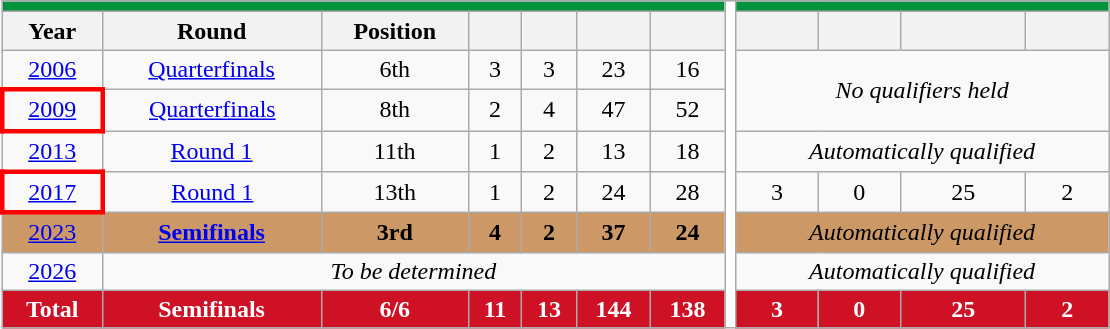<table class="wikitable" style="text-align: center;">
<tr>
<th style="background:#00933B;" colspan="7"><a href='#'></a> </th>
<th style="background:white; width:1%;" rowspan="9"></th>
<th style="background:#00933B; color:#FFFFFF;" colspan="5"><a href='#'></a> </th>
</tr>
<tr>
<th>Year</th>
<th>Round</th>
<th>Position</th>
<th></th>
<th></th>
<th></th>
<th></th>
<th></th>
<th></th>
<th></th>
<th></th>
</tr>
<tr>
<td> <a href='#'>2006</a></td>
<td><a href='#'>Quarterfinals</a></td>
<td>6th</td>
<td>3</td>
<td>3</td>
<td>23</td>
<td>16</td>
<td colspan="4" rowspan=2><em>No qualifiers held</em></td>
</tr>
<tr>
<td style="border: 3px solid red">  <a href='#'>2009</a></td>
<td><a href='#'>Quarterfinals</a></td>
<td>8th</td>
<td>2</td>
<td>4</td>
<td>47</td>
<td>52</td>
</tr>
<tr>
<td> <a href='#'>2013</a></td>
<td><a href='#'>Round 1</a></td>
<td>11th</td>
<td>1</td>
<td>2</td>
<td>13</td>
<td>18</td>
<td colspan="4" style="text-align:center;"><em>Automatically qualified</em></td>
</tr>
<tr>
<td style="border: 3px solid red"> <a href='#'>2017</a></td>
<td><a href='#'>Round 1</a></td>
<td>13th</td>
<td>1</td>
<td>2</td>
<td>24</td>
<td>28</td>
<td>3</td>
<td>0</td>
<td>25</td>
<td>2</td>
</tr>
<tr style="background:#c96;">
<td> <a href='#'>2023</a></td>
<td><strong><a href='#'>Semifinals</a></strong></td>
<td> <strong>3rd</strong></td>
<td><strong>4</strong></td>
<td><strong>2</strong></td>
<td><strong>37</strong></td>
<td><strong>24</strong></td>
<td colspan=5 align=center><em>Automatically qualified</em></td>
</tr>
<tr>
<td> <a href='#'>2026</a></td>
<td colspan=6 align=center><em>To be determined</em></td>
<td colspan=4 align=center><em>Automatically qualified</em></td>
</tr>
<tr>
<th style="color:white; background:#CE1125;">Total</th>
<th style="color:white; background:#CE1125;">Semifinals</th>
<th style="color:white; background:#CE1125;">6/6</th>
<th style="color:white; background:#CE1125;">11</th>
<th style="color:white; background:#CE1125;">13</th>
<th style="color:white; background:#CE1125;">144</th>
<th style="color:white; background:#CE1125;">138</th>
<th style="color:white; background:#CE1125;">3</th>
<th style="color:white; background:#CE1125;">0</th>
<th style="color:white; background:#CE1125;">25</th>
<th style="color:white; background:#CE1125;">2</th>
</tr>
</table>
